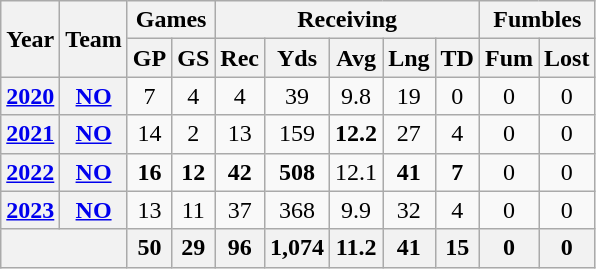<table class="wikitable" style="text-align:center;">
<tr>
<th rowspan="2">Year</th>
<th rowspan="2">Team</th>
<th colspan="2">Games</th>
<th colspan="5">Receiving</th>
<th colspan="2">Fumbles</th>
</tr>
<tr>
<th>GP</th>
<th>GS</th>
<th>Rec</th>
<th>Yds</th>
<th>Avg</th>
<th>Lng</th>
<th>TD</th>
<th>Fum</th>
<th>Lost</th>
</tr>
<tr>
<th><a href='#'>2020</a></th>
<th><a href='#'>NO</a></th>
<td>7</td>
<td>4</td>
<td>4</td>
<td>39</td>
<td>9.8</td>
<td>19</td>
<td>0</td>
<td>0</td>
<td>0</td>
</tr>
<tr>
<th><a href='#'>2021</a></th>
<th><a href='#'>NO</a></th>
<td>14</td>
<td>2</td>
<td>13</td>
<td>159</td>
<td><strong>12.2</strong></td>
<td>27</td>
<td>4</td>
<td>0</td>
<td>0</td>
</tr>
<tr>
<th><a href='#'>2022</a></th>
<th><a href='#'>NO</a></th>
<td><strong>16</strong></td>
<td><strong>12</strong></td>
<td><strong>42</strong></td>
<td><strong>508</strong></td>
<td>12.1</td>
<td><strong>41</strong></td>
<td><strong>7</strong></td>
<td>0</td>
<td>0</td>
</tr>
<tr>
<th><a href='#'>2023</a></th>
<th><a href='#'>NO</a></th>
<td>13</td>
<td>11</td>
<td>37</td>
<td>368</td>
<td>9.9</td>
<td>32</td>
<td>4</td>
<td>0</td>
<td>0</td>
</tr>
<tr>
<th colspan="2"></th>
<th>50</th>
<th>29</th>
<th>96</th>
<th>1,074</th>
<th>11.2</th>
<th>41</th>
<th>15</th>
<th>0</th>
<th>0</th>
</tr>
</table>
